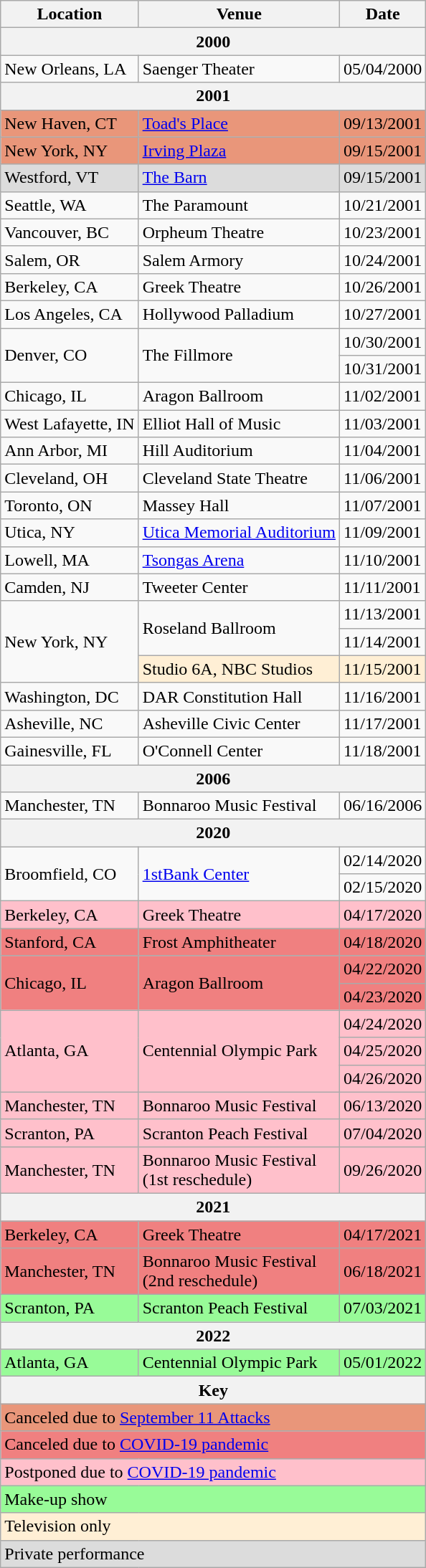<table class="wikitable">
<tr>
<th>Location</th>
<th>Venue</th>
<th>Date</th>
</tr>
<tr>
<th colspan="3">2000</th>
</tr>
<tr>
<td> New Orleans, LA</td>
<td>Saenger Theater</td>
<td>05/04/2000</td>
</tr>
<tr>
<th colspan="3">2001</th>
</tr>
<tr>
<td style="background: DarkSalmon; color: black;"> New Haven, CT</td>
<td style="background: DarkSalmon; color: black;"><a href='#'>Toad's Place</a></td>
<td style="background: DarkSalmon; color: black;">09/13/2001</td>
</tr>
<tr>
<td style="background: DarkSalmon; color: black;"> New York, NY</td>
<td style="background: DarkSalmon; color: black;"><a href='#'>Irving Plaza</a></td>
<td style="background: DarkSalmon; color: black;">09/15/2001</td>
</tr>
<tr>
<td style="background: Gainsboro; color: black;"> Westford, VT</td>
<td style="background: Gainsboro; color: black;"><a href='#'>The Barn</a></td>
<td style="background: Gainsboro; color: black;">09/15/2001</td>
</tr>
<tr>
<td> Seattle, WA</td>
<td>The Paramount</td>
<td>10/21/2001</td>
</tr>
<tr>
<td> Vancouver, BC</td>
<td>Orpheum Theatre</td>
<td>10/23/2001</td>
</tr>
<tr>
<td> Salem, OR</td>
<td>Salem Armory</td>
<td>10/24/2001</td>
</tr>
<tr>
<td> Berkeley, CA</td>
<td>Greek Theatre</td>
<td>10/26/2001</td>
</tr>
<tr>
<td> Los Angeles, CA</td>
<td>Hollywood Palladium</td>
<td>10/27/2001</td>
</tr>
<tr>
<td rowspan="2"> Denver, CO</td>
<td rowspan="2">The Fillmore</td>
<td>10/30/2001</td>
</tr>
<tr>
<td>10/31/2001</td>
</tr>
<tr>
<td> Chicago, IL</td>
<td>Aragon Ballroom</td>
<td>11/02/2001</td>
</tr>
<tr>
<td> West Lafayette, IN</td>
<td>Elliot Hall of Music</td>
<td>11/03/2001</td>
</tr>
<tr>
<td> Ann Arbor, MI</td>
<td>Hill Auditorium</td>
<td>11/04/2001</td>
</tr>
<tr>
<td> Cleveland, OH</td>
<td>Cleveland State Theatre</td>
<td>11/06/2001</td>
</tr>
<tr>
<td> Toronto, ON</td>
<td>Massey Hall</td>
<td>11/07/2001</td>
</tr>
<tr>
<td> Utica, NY</td>
<td><a href='#'>Utica Memorial Auditorium</a></td>
<td>11/09/2001</td>
</tr>
<tr>
<td> Lowell, MA</td>
<td><a href='#'>Tsongas Arena</a></td>
<td>11/10/2001</td>
</tr>
<tr>
<td> Camden, NJ</td>
<td>Tweeter Center</td>
<td>11/11/2001</td>
</tr>
<tr>
<td rowspan="3"> New York, NY</td>
<td rowspan="2">Roseland Ballroom</td>
<td>11/13/2001</td>
</tr>
<tr>
<td>11/14/2001</td>
</tr>
<tr>
<td style="background: PapayaWhip; color: black;">Studio 6A, NBC Studios</td>
<td style="background: PapayaWhip; color: black;">11/15/2001</td>
</tr>
<tr>
<td> Washington, DC</td>
<td>DAR Constitution Hall</td>
<td>11/16/2001</td>
</tr>
<tr>
<td> Asheville, NC</td>
<td>Asheville Civic Center</td>
<td>11/17/2001</td>
</tr>
<tr>
<td> Gainesville, FL</td>
<td>O'Connell Center</td>
<td>11/18/2001</td>
</tr>
<tr>
<th colspan="3">2006</th>
</tr>
<tr>
<td> Manchester, TN</td>
<td>Bonnaroo Music Festival</td>
<td>06/16/2006</td>
</tr>
<tr>
<th colspan="3">2020</th>
</tr>
<tr>
<td rowspan="2"> Broomfield, CO</td>
<td rowspan="2"><a href='#'>1stBank Center</a></td>
<td>02/14/2020</td>
</tr>
<tr>
<td>02/15/2020</td>
</tr>
<tr>
<td style="background: Pink; color: black;"> Berkeley, CA</td>
<td style="background: Pink; color: black;">Greek Theatre</td>
<td style="background: Pink; color: black;">04/17/2020</td>
</tr>
<tr>
<td style="background: LightCoral; color: black;"> Stanford, CA</td>
<td style="background: LightCoral; color: black;">Frost Amphitheater</td>
<td style="background: LightCoral; color: black;">04/18/2020</td>
</tr>
<tr>
<td style="background: LightCoral; color: black;" rowspan="2"> Chicago, IL</td>
<td style="background: LightCoral; color: black;" rowspan="2">Aragon Ballroom</td>
<td style="background: LightCoral; color: black;">04/22/2020</td>
</tr>
<tr>
<td style="background: LightCoral; color: black;">04/23/2020</td>
</tr>
<tr>
<td style="background: Pink; color: black;" rowspan="3"> Atlanta, GA</td>
<td style="background: Pink; color: black;" rowspan="3">Centennial Olympic Park</td>
<td style="background: Pink; color: black;">04/24/2020</td>
</tr>
<tr>
<td style="background: Pink; color: black;">04/25/2020</td>
</tr>
<tr>
<td style="background: Pink; color: black;">04/26/2020</td>
</tr>
<tr>
<td style="background: Pink; color: black;"> Manchester, TN</td>
<td style="background: Pink; color: black;">Bonnaroo Music Festival</td>
<td style="background: Pink; color: black;">06/13/2020</td>
</tr>
<tr>
<td style="background: Pink; color: black;"> Scranton, PA</td>
<td style="background: Pink; color: black;">Scranton Peach Festival</td>
<td style="background: Pink; color: black;">07/04/2020</td>
</tr>
<tr>
<td style="background: Pink; color: black;"> Manchester, TN</td>
<td style="background: Pink; color: black;">Bonnaroo Music Festival <br> (1st reschedule)</td>
<td style="background: Pink; color: black;">09/26/2020</td>
</tr>
<tr>
<th colspan="3">2021</th>
</tr>
<tr>
<td style="background: LightCoral; color: black;"> Berkeley, CA</td>
<td style="background: LightCoral; color: black;">Greek Theatre</td>
<td style="background: LightCoral; color: black;">04/17/2021</td>
</tr>
<tr>
<td style="background: LightCoral; color: black;"> Manchester, TN</td>
<td style="background: LightCoral; color: black;">Bonnaroo Music Festival <br> (2nd reschedule)</td>
<td style="background: LightCoral; color: black;">06/18/2021</td>
</tr>
<tr>
<td style="background: PaleGreen; color: black;"> Scranton, PA</td>
<td style="background: PaleGreen; color: black;">Scranton Peach Festival</td>
<td style="background: PaleGreen; color: black;">07/03/2021</td>
</tr>
<tr>
<th colspan="3">2022</th>
</tr>
<tr>
<td style="background: PaleGreen; color: black;"> Atlanta, GA</td>
<td style="background: PaleGreen; color: black;">Centennial Olympic Park</td>
<td style="background: PaleGreen; color: black;">05/01/2022</td>
</tr>
<tr>
<th colspan="3">Key</th>
</tr>
<tr>
<td style="background: DarkSalmon; color: black;" colspan="3">Canceled due to <a href='#'>September 11 Attacks</a></td>
</tr>
<tr>
<td style="background: LightCoral; color: black;" colspan="3">Canceled due to <a href='#'>COVID-19 pandemic</a></td>
</tr>
<tr>
<td style="background: Pink; color: black;" colspan="3">Postponed due to <a href='#'>COVID-19 pandemic</a></td>
</tr>
<tr>
<td style="background: PaleGreen; color: black;" colspan="3">Make-up show</td>
</tr>
<tr>
<td style="background: PapayaWhip; color: black;" colspan="3">Television only</td>
</tr>
<tr>
<td style="background: Gainsboro; color: black;" colspan="3">Private performance</td>
</tr>
</table>
